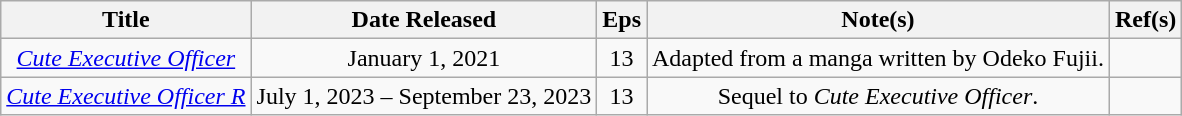<table class="wikitable" style="text-align:center; margin=auto;">
<tr>
<th>Title</th>
<th>Date Released</th>
<th>Eps</th>
<th>Note(s)</th>
<th>Ref(s)</th>
</tr>
<tr>
<td><em><a href='#'>Cute Executive Officer</a></em></td>
<td>January 1, 2021</td>
<td>13</td>
<td>Adapted from a manga written by Odeko Fujii.</td>
<td></td>
</tr>
<tr>
<td><em><a href='#'>Cute Executive Officer R</a></em></td>
<td>July 1, 2023 –  September 23, 2023</td>
<td>13</td>
<td>Sequel to <em>Cute Executive Officer</em>.</td>
<td></td>
</tr>
</table>
